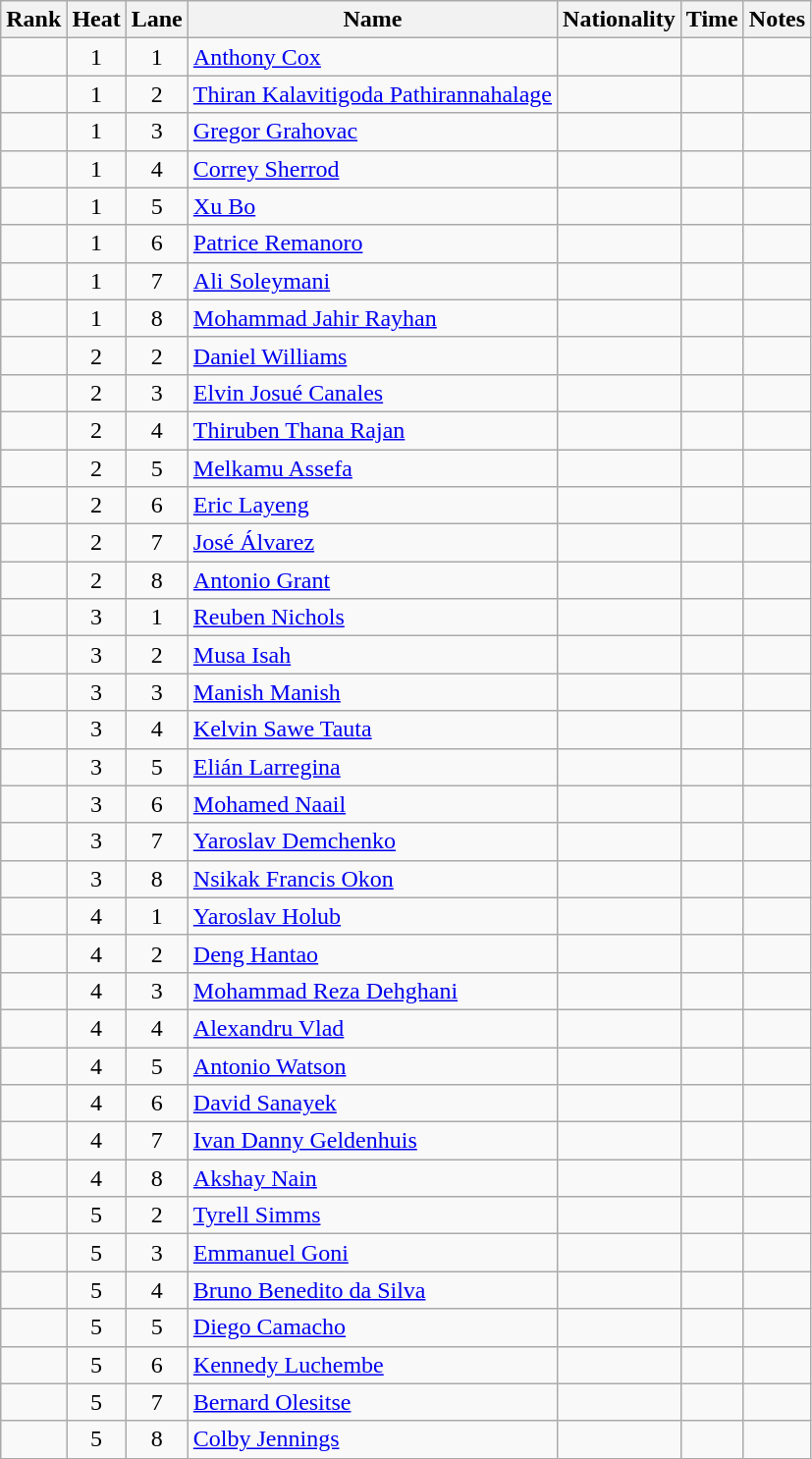<table class="wikitable sortable" style="text-align:center">
<tr>
<th>Rank</th>
<th>Heat</th>
<th>Lane</th>
<th>Name</th>
<th>Nationality</th>
<th>Time</th>
<th>Notes</th>
</tr>
<tr>
<td></td>
<td>1</td>
<td>1</td>
<td align=left><a href='#'>Anthony Cox</a></td>
<td align=left></td>
<td></td>
<td></td>
</tr>
<tr>
<td></td>
<td>1</td>
<td>2</td>
<td align=left><a href='#'>Thiran Kalavitigoda Pathirannahalage</a></td>
<td align=left></td>
<td></td>
<td></td>
</tr>
<tr>
<td></td>
<td>1</td>
<td>3</td>
<td align=left><a href='#'>Gregor Grahovac</a></td>
<td align=left></td>
<td></td>
<td></td>
</tr>
<tr>
<td></td>
<td>1</td>
<td>4</td>
<td align=left><a href='#'>Correy Sherrod</a></td>
<td align=left></td>
<td></td>
<td></td>
</tr>
<tr>
<td></td>
<td>1</td>
<td>5</td>
<td align=left><a href='#'>Xu Bo</a></td>
<td align=left></td>
<td></td>
<td></td>
</tr>
<tr>
<td></td>
<td>1</td>
<td>6</td>
<td align=left><a href='#'>Patrice Remanoro</a></td>
<td align=left></td>
<td></td>
<td></td>
</tr>
<tr>
<td></td>
<td>1</td>
<td>7</td>
<td align=left><a href='#'>Ali Soleymani</a></td>
<td align=left></td>
<td></td>
<td></td>
</tr>
<tr>
<td></td>
<td>1</td>
<td>8</td>
<td align=left><a href='#'>Mohammad Jahir Rayhan</a></td>
<td align=left></td>
<td></td>
<td></td>
</tr>
<tr>
<td></td>
<td>2</td>
<td>2</td>
<td align=left><a href='#'>Daniel Williams</a></td>
<td align=left></td>
<td></td>
<td></td>
</tr>
<tr>
<td></td>
<td>2</td>
<td>3</td>
<td align=left><a href='#'>Elvin Josué Canales</a></td>
<td align=left></td>
<td></td>
<td></td>
</tr>
<tr>
<td></td>
<td>2</td>
<td>4</td>
<td align=left><a href='#'>Thiruben Thana Rajan</a></td>
<td align=left></td>
<td></td>
<td></td>
</tr>
<tr>
<td></td>
<td>2</td>
<td>5</td>
<td align=left><a href='#'>Melkamu Assefa</a></td>
<td align=left></td>
<td></td>
<td></td>
</tr>
<tr>
<td></td>
<td>2</td>
<td>6</td>
<td align=left><a href='#'>Eric Layeng</a></td>
<td align=left></td>
<td></td>
<td></td>
</tr>
<tr>
<td></td>
<td>2</td>
<td>7</td>
<td align=left><a href='#'>José Álvarez</a></td>
<td align=left></td>
<td></td>
<td></td>
</tr>
<tr>
<td></td>
<td>2</td>
<td>8</td>
<td align=left><a href='#'>Antonio Grant</a></td>
<td align=left></td>
<td></td>
<td></td>
</tr>
<tr>
<td></td>
<td>3</td>
<td>1</td>
<td align=left><a href='#'>Reuben Nichols</a></td>
<td align=left></td>
<td></td>
<td></td>
</tr>
<tr>
<td></td>
<td>3</td>
<td>2</td>
<td align=left><a href='#'>Musa Isah</a></td>
<td align=left></td>
<td></td>
<td></td>
</tr>
<tr>
<td></td>
<td>3</td>
<td>3</td>
<td align=left><a href='#'>Manish Manish</a></td>
<td align=left></td>
<td></td>
<td></td>
</tr>
<tr>
<td></td>
<td>3</td>
<td>4</td>
<td align=left><a href='#'>Kelvin Sawe Tauta</a></td>
<td align=left></td>
<td></td>
<td></td>
</tr>
<tr>
<td></td>
<td>3</td>
<td>5</td>
<td align=left><a href='#'>Elián Larregina</a></td>
<td align=left></td>
<td></td>
<td></td>
</tr>
<tr>
<td></td>
<td>3</td>
<td>6</td>
<td align=left><a href='#'>Mohamed Naail</a></td>
<td align=left></td>
<td></td>
<td></td>
</tr>
<tr>
<td></td>
<td>3</td>
<td>7</td>
<td align=left><a href='#'>Yaroslav Demchenko</a></td>
<td align=left></td>
<td></td>
<td></td>
</tr>
<tr>
<td></td>
<td>3</td>
<td>8</td>
<td align=left><a href='#'>Nsikak Francis Okon</a></td>
<td align=left></td>
<td></td>
<td></td>
</tr>
<tr>
<td></td>
<td>4</td>
<td>1</td>
<td align=left><a href='#'>Yaroslav Holub</a></td>
<td align=left></td>
<td></td>
<td></td>
</tr>
<tr>
<td></td>
<td>4</td>
<td>2</td>
<td align=left><a href='#'>Deng Hantao</a></td>
<td align=left></td>
<td></td>
<td></td>
</tr>
<tr>
<td></td>
<td>4</td>
<td>3</td>
<td align=left><a href='#'>Mohammad Reza Dehghani</a></td>
<td align=left></td>
<td></td>
<td></td>
</tr>
<tr>
<td></td>
<td>4</td>
<td>4</td>
<td align=left><a href='#'>Alexandru Vlad</a></td>
<td align=left></td>
<td></td>
<td></td>
</tr>
<tr>
<td></td>
<td>4</td>
<td>5</td>
<td align=left><a href='#'>Antonio Watson</a></td>
<td align=left></td>
<td></td>
<td></td>
</tr>
<tr>
<td></td>
<td>4</td>
<td>6</td>
<td align=left><a href='#'>David Sanayek</a></td>
<td align=left></td>
<td></td>
<td></td>
</tr>
<tr>
<td></td>
<td>4</td>
<td>7</td>
<td align=left><a href='#'>Ivan Danny Geldenhuis</a></td>
<td align=left></td>
<td></td>
<td></td>
</tr>
<tr>
<td></td>
<td>4</td>
<td>8</td>
<td align=left><a href='#'>Akshay Nain</a></td>
<td align=left></td>
<td></td>
<td></td>
</tr>
<tr>
<td></td>
<td>5</td>
<td>2</td>
<td align=left><a href='#'>Tyrell Simms</a></td>
<td align=left></td>
<td></td>
<td></td>
</tr>
<tr>
<td></td>
<td>5</td>
<td>3</td>
<td align=left><a href='#'>Emmanuel Goni</a></td>
<td align=left></td>
<td></td>
<td></td>
</tr>
<tr>
<td></td>
<td>5</td>
<td>4</td>
<td align=left><a href='#'>Bruno Benedito da Silva</a></td>
<td align=left></td>
<td></td>
<td></td>
</tr>
<tr>
<td></td>
<td>5</td>
<td>5</td>
<td align=left><a href='#'>Diego Camacho</a></td>
<td align=left></td>
<td></td>
<td></td>
</tr>
<tr>
<td></td>
<td>5</td>
<td>6</td>
<td align=left><a href='#'>Kennedy Luchembe</a></td>
<td align=left></td>
<td></td>
<td></td>
</tr>
<tr>
<td></td>
<td>5</td>
<td>7</td>
<td align=left><a href='#'>Bernard Olesitse</a></td>
<td align=left></td>
<td></td>
<td></td>
</tr>
<tr>
<td></td>
<td>5</td>
<td>8</td>
<td align=left><a href='#'>Colby Jennings</a></td>
<td align=left></td>
<td></td>
<td></td>
</tr>
</table>
